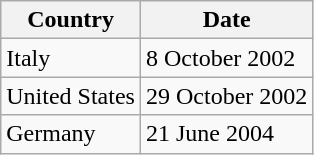<table class="wikitable">
<tr>
<th>Country</th>
<th>Date</th>
</tr>
<tr>
<td>Italy</td>
<td>8 October 2002</td>
</tr>
<tr>
<td>United States</td>
<td>29 October 2002</td>
</tr>
<tr>
<td>Germany</td>
<td>21 June 2004</td>
</tr>
</table>
